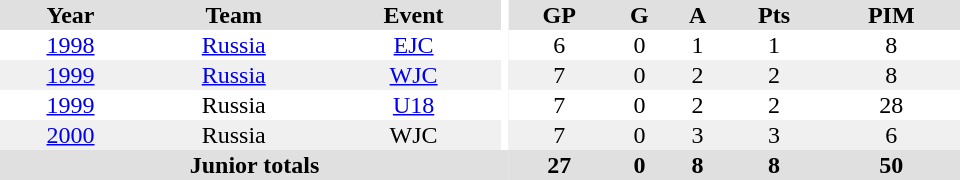<table border="0" cellpadding="1" cellspacing="0" ID="Table3" style="text-align:center; width:40em">
<tr style="background:#e0e0e0;">
<th>Year</th>
<th>Team</th>
<th>Event</th>
<th rowspan="102" style="background:#fff;"></th>
<th>GP</th>
<th>G</th>
<th>A</th>
<th>Pts</th>
<th>PIM</th>
</tr>
<tr>
<td><a href='#'>1998</a></td>
<td><a href='#'>Russia</a></td>
<td><a href='#'>EJC</a></td>
<td>6</td>
<td>0</td>
<td>1</td>
<td>1</td>
<td>8</td>
</tr>
<tr style="background:#f0f0f0;">
<td><a href='#'>1999</a></td>
<td><a href='#'>Russia</a></td>
<td><a href='#'>WJC</a></td>
<td>7</td>
<td>0</td>
<td>2</td>
<td>2</td>
<td>8</td>
</tr>
<tr>
<td><a href='#'>1999</a></td>
<td>Russia</td>
<td><a href='#'>U18</a></td>
<td>7</td>
<td>0</td>
<td>2</td>
<td>2</td>
<td>28</td>
</tr>
<tr style="background:#f0f0f0;">
<td><a href='#'>2000</a></td>
<td>Russia</td>
<td>WJC</td>
<td>7</td>
<td>0</td>
<td>3</td>
<td>3</td>
<td>6</td>
</tr>
<tr style="background:#e0e0e0;">
<th colspan="4">Junior totals</th>
<th>27</th>
<th>0</th>
<th>8</th>
<th>8</th>
<th>50</th>
</tr>
</table>
